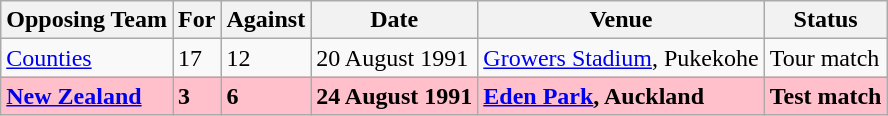<table class=wikitable>
<tr>
<th>Opposing Team</th>
<th>For</th>
<th>Against</th>
<th>Date</th>
<th>Venue</th>
<th>Status</th>
</tr>
<tr>
<td><a href='#'>Counties</a></td>
<td>17</td>
<td>12</td>
<td>20 August 1991</td>
<td><a href='#'>Growers Stadium</a>, Pukekohe</td>
<td>Tour match</td>
</tr>
<tr bgcolor=pink>
<td><strong><a href='#'>New Zealand</a></strong></td>
<td><strong>3</strong></td>
<td><strong>6</strong></td>
<td><strong>24 August 1991</strong></td>
<td><strong><a href='#'>Eden Park</a>, Auckland</strong></td>
<td><strong>Test match</strong></td>
</tr>
</table>
